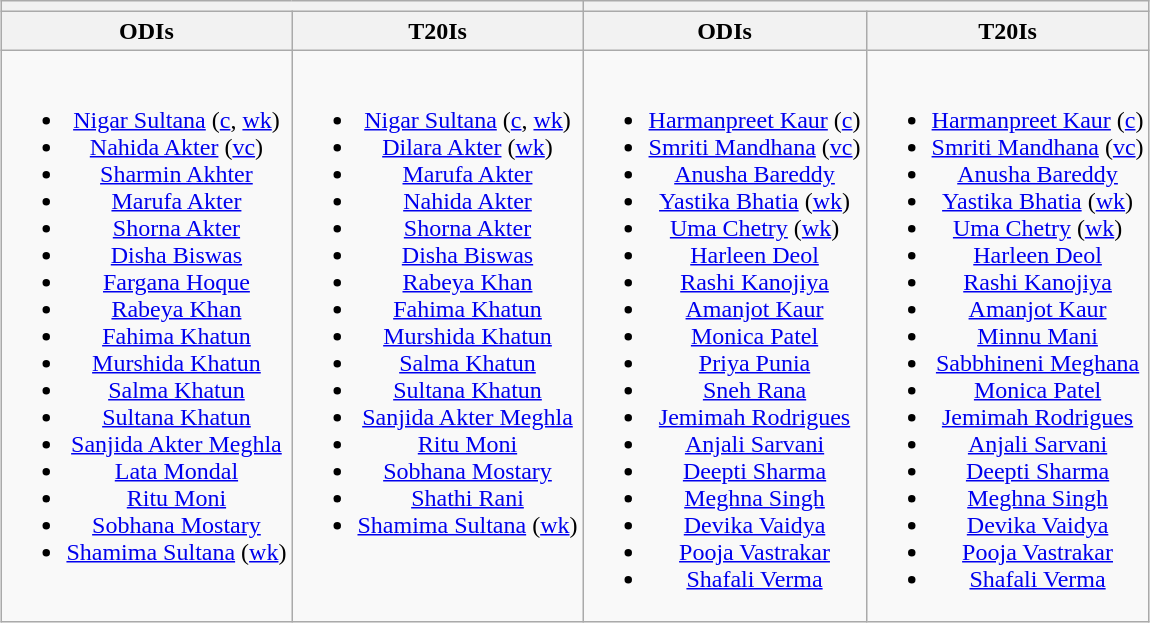<table class="wikitable" style="text-align:center; margin:auto">
<tr>
<th colspan=2></th>
<th colspan=2></th>
</tr>
<tr>
<th>ODIs</th>
<th>T20Is</th>
<th>ODIs</th>
<th>T20Is</th>
</tr>
<tr style="vertical-align:top">
<td><br><ul><li><a href='#'>Nigar Sultana</a> (<a href='#'>c</a>, <a href='#'>wk</a>)</li><li><a href='#'>Nahida Akter</a> (<a href='#'>vc</a>)</li><li><a href='#'>Sharmin Akhter</a></li><li><a href='#'>Marufa Akter</a></li><li><a href='#'>Shorna Akter</a></li><li><a href='#'>Disha Biswas</a></li><li><a href='#'>Fargana Hoque</a></li><li><a href='#'>Rabeya Khan</a></li><li><a href='#'>Fahima Khatun</a></li><li><a href='#'>Murshida Khatun</a></li><li><a href='#'>Salma Khatun</a></li><li><a href='#'>Sultana Khatun</a></li><li><a href='#'>Sanjida Akter Meghla</a></li><li><a href='#'>Lata Mondal</a></li><li><a href='#'>Ritu Moni</a></li><li><a href='#'>Sobhana Mostary</a></li><li><a href='#'>Shamima Sultana</a> (<a href='#'>wk</a>)</li></ul></td>
<td><br><ul><li><a href='#'>Nigar Sultana</a> (<a href='#'>c</a>, <a href='#'>wk</a>)</li><li><a href='#'>Dilara Akter</a> (<a href='#'>wk</a>)</li><li><a href='#'>Marufa Akter</a></li><li><a href='#'>Nahida Akter</a></li><li><a href='#'>Shorna Akter</a></li><li><a href='#'>Disha Biswas</a></li><li><a href='#'>Rabeya Khan</a></li><li><a href='#'>Fahima Khatun</a></li><li><a href='#'>Murshida Khatun</a></li><li><a href='#'>Salma Khatun</a></li><li><a href='#'>Sultana Khatun</a></li><li><a href='#'>Sanjida Akter Meghla</a></li><li><a href='#'>Ritu Moni</a></li><li><a href='#'>Sobhana Mostary</a></li><li><a href='#'>Shathi Rani</a></li><li><a href='#'>Shamima Sultana</a> (<a href='#'>wk</a>)</li></ul></td>
<td><br><ul><li><a href='#'>Harmanpreet Kaur</a> (<a href='#'>c</a>)</li><li><a href='#'>Smriti Mandhana</a> (<a href='#'>vc</a>)</li><li><a href='#'>Anusha Bareddy</a></li><li><a href='#'>Yastika Bhatia</a> (<a href='#'>wk</a>)</li><li><a href='#'>Uma Chetry</a> (<a href='#'>wk</a>)</li><li><a href='#'>Harleen Deol</a></li><li><a href='#'>Rashi Kanojiya</a></li><li><a href='#'>Amanjot Kaur</a></li><li><a href='#'>Monica Patel</a></li><li><a href='#'>Priya Punia</a></li><li><a href='#'>Sneh Rana</a></li><li><a href='#'>Jemimah Rodrigues</a></li><li><a href='#'>Anjali Sarvani</a></li><li><a href='#'>Deepti Sharma</a></li><li><a href='#'>Meghna Singh</a></li><li><a href='#'>Devika Vaidya</a></li><li><a href='#'>Pooja Vastrakar</a></li><li><a href='#'>Shafali Verma</a></li></ul></td>
<td><br><ul><li><a href='#'>Harmanpreet Kaur</a> (<a href='#'>c</a>)</li><li><a href='#'>Smriti Mandhana</a> (<a href='#'>vc</a>)</li><li><a href='#'>Anusha Bareddy</a></li><li><a href='#'>Yastika Bhatia</a> (<a href='#'>wk</a>)</li><li><a href='#'>Uma Chetry</a> (<a href='#'>wk</a>)</li><li><a href='#'>Harleen Deol</a></li><li><a href='#'>Rashi Kanojiya</a></li><li><a href='#'>Amanjot Kaur</a></li><li><a href='#'>Minnu Mani</a></li><li><a href='#'>Sabbhineni Meghana</a></li><li><a href='#'>Monica Patel</a></li><li><a href='#'>Jemimah Rodrigues</a></li><li><a href='#'>Anjali Sarvani</a></li><li><a href='#'>Deepti Sharma</a></li><li><a href='#'>Meghna Singh</a></li><li><a href='#'>Devika Vaidya</a></li><li><a href='#'>Pooja Vastrakar</a></li><li><a href='#'>Shafali Verma</a></li></ul></td>
</tr>
</table>
